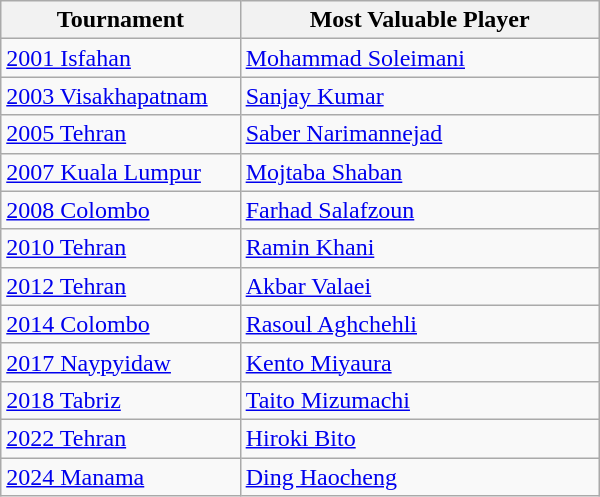<table class=wikitable style="width: 400px;">
<tr>
<th style="width: 40%;">Tournament</th>
<th style="width: 60%;">Most Valuable Player</th>
</tr>
<tr>
<td><a href='#'>2001 Isfahan</a></td>
<td> <a href='#'>Mohammad Soleimani</a></td>
</tr>
<tr>
<td><a href='#'>2003 Visakhapatnam</a></td>
<td> <a href='#'>Sanjay Kumar</a></td>
</tr>
<tr>
<td><a href='#'>2005 Tehran</a></td>
<td> <a href='#'>Saber Narimannejad</a></td>
</tr>
<tr>
<td><a href='#'>2007 Kuala Lumpur</a></td>
<td> <a href='#'>Mojtaba Shaban</a></td>
</tr>
<tr>
<td><a href='#'>2008 Colombo</a></td>
<td> <a href='#'>Farhad Salafzoun</a></td>
</tr>
<tr>
<td><a href='#'>2010 Tehran</a></td>
<td> <a href='#'>Ramin Khani</a></td>
</tr>
<tr>
<td><a href='#'>2012 Tehran</a></td>
<td> <a href='#'>Akbar Valaei</a></td>
</tr>
<tr>
<td><a href='#'>2014 Colombo</a></td>
<td> <a href='#'>Rasoul Aghchehli</a></td>
</tr>
<tr>
<td><a href='#'>2017 Naypyidaw</a></td>
<td> <a href='#'>Kento Miyaura</a></td>
</tr>
<tr>
<td><a href='#'>2018 Tabriz</a></td>
<td> <a href='#'>Taito Mizumachi</a></td>
</tr>
<tr>
<td><a href='#'>2022 Tehran</a></td>
<td> <a href='#'>Hiroki Bito</a></td>
</tr>
<tr>
<td><a href='#'>2024 Manama</a></td>
<td> <a href='#'>Ding Haocheng</a></td>
</tr>
</table>
